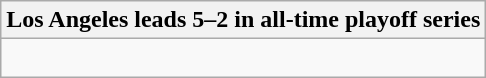<table class="wikitable collapsible collapsed">
<tr>
<th>Los Angeles leads 5–2 in all-time playoff series</th>
</tr>
<tr>
<td><br>





</td>
</tr>
</table>
